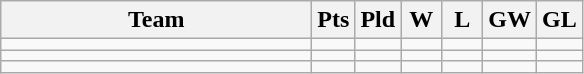<table class="wikitable" style="text-align:center">
<tr>
<th width=200>Team</th>
<th width=20>Pts</th>
<th width=20>Pld</th>
<th width=20>W</th>
<th width=20>L</th>
<th width=20>GW</th>
<th width=20>GL</th>
</tr>
<tr>
<td style="text-align:left;"></td>
<td></td>
<td></td>
<td></td>
<td></td>
<td></td>
<td></td>
</tr>
<tr>
<td style="text-align:left;"></td>
<td></td>
<td></td>
<td></td>
<td></td>
<td></td>
<td></td>
</tr>
<tr>
<td style="text-align:left;"></td>
<td></td>
<td></td>
<td></td>
<td></td>
<td></td>
<td></td>
</tr>
</table>
